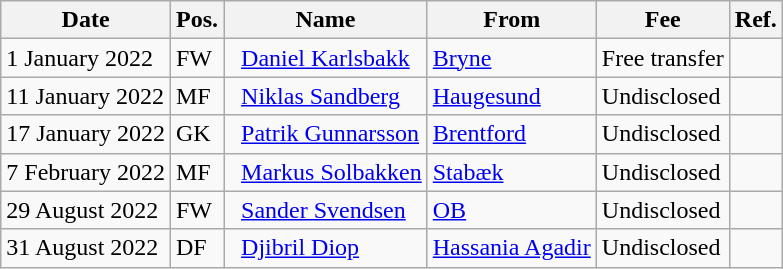<table class="wikitable">
<tr>
<th>Date</th>
<th>Pos.</th>
<th>Name</th>
<th>From</th>
<th>Fee</th>
<th>Ref.</th>
</tr>
<tr>
<td>1 January 2022</td>
<td>FW</td>
<td>  <a href='#'>Daniel Karlsbakk</a></td>
<td><a href='#'>Bryne</a></td>
<td>Free transfer</td>
<td></td>
</tr>
<tr>
<td>11 January 2022</td>
<td>MF</td>
<td>  <a href='#'>Niklas Sandberg</a></td>
<td><a href='#'>Haugesund</a></td>
<td>Undisclosed</td>
<td></td>
</tr>
<tr>
<td>17 January 2022</td>
<td>GK</td>
<td>  <a href='#'>Patrik Gunnarsson</a></td>
<td> <a href='#'>Brentford</a></td>
<td>Undisclosed</td>
<td></td>
</tr>
<tr>
<td>7 February 2022</td>
<td>MF</td>
<td>  <a href='#'>Markus Solbakken</a></td>
<td><a href='#'>Stabæk</a></td>
<td>Undisclosed</td>
<td></td>
</tr>
<tr>
<td>29 August 2022</td>
<td>FW</td>
<td>  <a href='#'>Sander Svendsen</a></td>
<td> <a href='#'>OB</a></td>
<td>Undisclosed</td>
<td></td>
</tr>
<tr>
<td>31 August 2022</td>
<td>DF</td>
<td>  <a href='#'>Djibril Diop</a></td>
<td> <a href='#'>Hassania Agadir</a></td>
<td>Undisclosed</td>
<td></td>
</tr>
</table>
